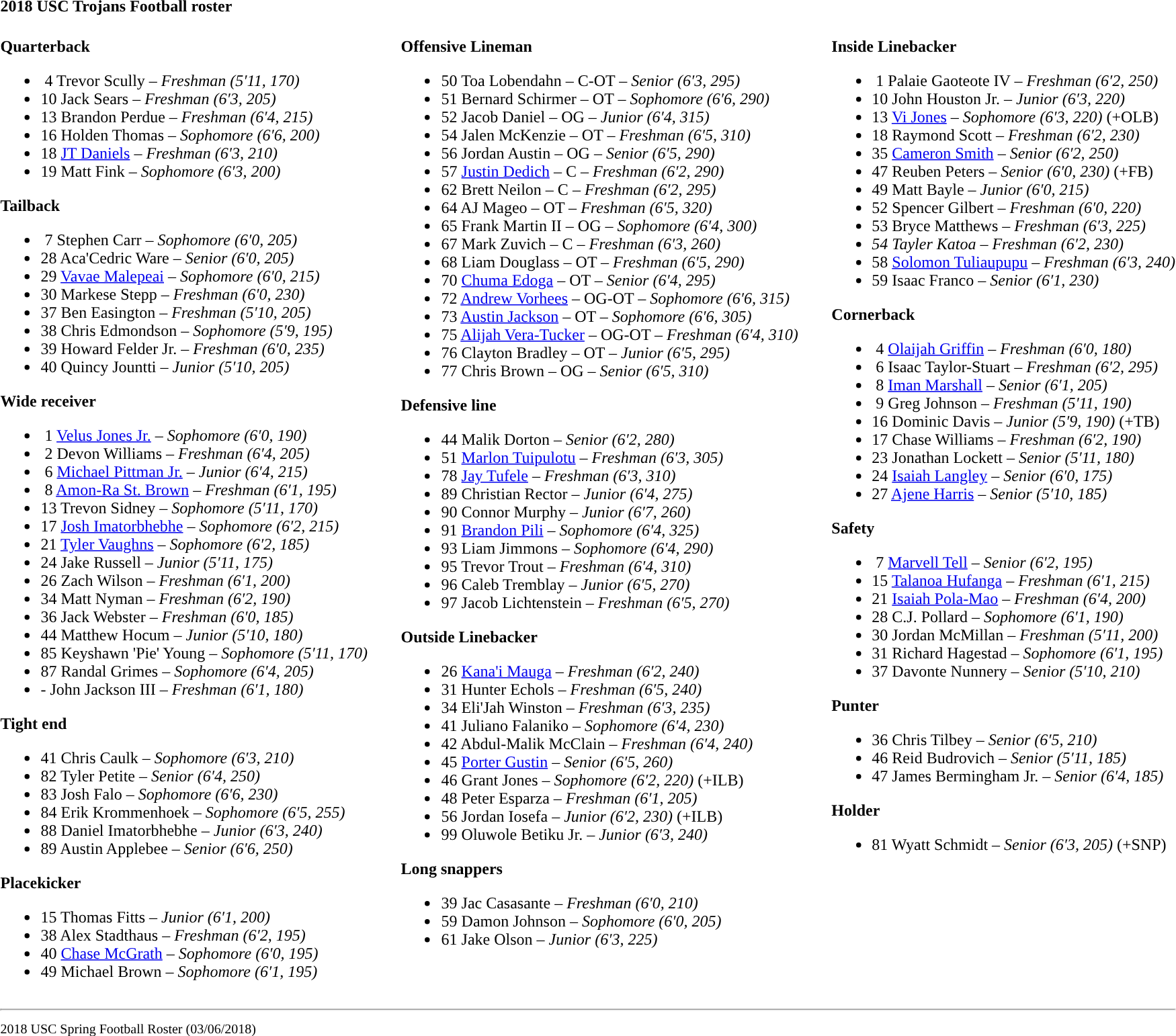<table class="toccolours" style="text-align: left;">
<tr>
<td colspan=11><strong>2018 USC Trojans Football roster</strong></td>
</tr>
<tr>
<td valign="top"><br><strong>Quarterback</strong><ul><li> 4  Trevor Scully – <em>Freshman (5′11, 170)</em></li><li>10  Jack Sears – <em> Freshman (6′3, 205)</em></li><li>13  Brandon Perdue – <em>Freshman (6′4, 215)</em></li><li>16  Holden Thomas – <em> Sophomore (6′6, 200)</em></li><li>18  <a href='#'>JT Daniels</a> – <em>Freshman (6′3, 210)</em></li><li>19  Matt Fink – <em> Sophomore (6′3, 200)</em></li></ul><strong>Tailback</strong><ul><li> 7  Stephen Carr – <em>Sophomore (6′0, 205)</em></li><li>28  Aca'Cedric Ware – <em>Senior (6′0, 205)</em></li><li>29  <a href='#'>Vavae Malepeai</a> – <em> Sophomore (6′0, 215)</em></li><li>30  Markese Stepp – <em>Freshman (6′0, 230)</em></li><li>37  Ben Easington – <em> Freshman (5′10, 205)</em></li><li>38  Chris Edmondson – <em> Sophomore (5′9, 195)</em></li><li>39  Howard Felder Jr. – <em> Freshman (6′0, 235)</em></li><li>40  Quincy Jountti – <em>Junior (5′10, 205)</em></li></ul><strong>Wide receiver</strong><ul><li> 1  <a href='#'>Velus Jones Jr.</a> – <em> Sophomore (6′0, 190)</em></li><li> 2  Devon Williams – <em>Freshman (6′4, 205)</em></li><li> 6  <a href='#'>Michael Pittman Jr.</a> – <em>Junior (6′4, 215)</em></li><li> 8  <a href='#'>Amon-Ra St. Brown</a> – <em>Freshman (6′1, 195)</em></li><li>13  Trevon Sidney – <em> Sophomore (5′11, 170)</em></li><li>17  <a href='#'>Josh Imatorbhebhe</a> – <em> Sophomore (6′2, 215)</em></li><li>21  <a href='#'>Tyler Vaughns</a> – <em> Sophomore (6′2, 185)</em></li><li>24  Jake Russell – <em> Junior (5′11, 175)</em></li><li>26  Zach Wilson – <em>Freshman (6′1, 200)</em></li><li>34  Matt Nyman – <em> Freshman (6′2, 190)</em></li><li>36  Jack Webster – <em> Freshman (6′0, 185)</em></li><li>44  Matthew Hocum – <em> Junior (5′10, 180)</em></li><li>85  Keyshawn 'Pie' Young – <em> Sophomore (5′11, 170)</em></li><li>87  Randal Grimes – <em>Sophomore (6′4, 205)</em></li><li>-  John Jackson III – <em>Freshman (6′1, 180)</em></li></ul><strong>Tight end</strong><ul><li>41  Chris Caulk – <em> Sophomore (6′3, 210)</em></li><li>82  Tyler Petite – <em>Senior (6′4, 250)</em></li><li>83  Josh Falo – <em>Sophomore (6′6, 230)</em></li><li>84  Erik Krommenhoek – <em>Sophomore (6′5, 255)</em></li><li>88  Daniel Imatorbhebhe – <em> Junior (6′3, 240)</em></li><li>89  Austin Applebee – <em> Senior (6′6, 250)</em></li></ul><strong>Placekicker</strong><ul><li>15  Thomas Fitts – <em> Junior (6′1, 200)</em></li><li>38  Alex Stadthaus – <em>Freshman (6′2, 195)</em></li><li>40  <a href='#'>Chase McGrath</a> – <em>Sophomore (6′0, 195)</em></li><li>49  Michael Brown – <em> Sophomore (6′1, 195)</em></li></ul></td>
<td width="25"> </td>
<td valign="top"><br><strong>Offensive Lineman</strong><ul><li>50  Toa Lobendahn – C-OT – <em> Senior (6′3, 295)</em></li><li>51  Bernard Schirmer – OT – <em> Sophomore (6′6, 290)</em></li><li>52  Jacob Daniel – OG – <em> Junior (6′4, 315)</em></li><li>54  Jalen McKenzie – OT – <em> Freshman (6′5, 310)</em></li><li>56  Jordan Austin – OG – <em> Senior (6′5, 290)</em></li><li>57  <a href='#'>Justin Dedich</a> – C – <em>Freshman (6′2, 290)</em></li><li>62  Brett Neilon – C – <em> Freshman (6′2, 295)</em></li><li>64  AJ Mageo – OT – <em>Freshman (6′5, 320)</em></li><li>65  Frank Martin II – OG – <em> Sophomore (6′4, 300)</em></li><li>67  Mark Zuvich – C – <em>Freshman (6′3, 260)</em></li><li>68  Liam Douglass – OT – <em>Freshman (6′5, 290)</em></li><li>70  <a href='#'>Chuma Edoga</a> – OT – <em>Senior (6′4, 295)</em></li><li>72  <a href='#'>Andrew Vorhees</a> – OG-OT – <em>Sophomore (6′6, 315)</em></li><li>73  <a href='#'>Austin Jackson</a> – OT – <em>Sophomore (6′6, 305)</em></li><li>75  <a href='#'>Alijah Vera-Tucker</a> – OG-OT – <em> Freshman (6′4, 310)</em></li><li>76  Clayton Bradley – OT – <em> Junior (6′5, 295)</em></li><li>77  Chris Brown – OG – <em> Senior (6′5, 310)</em></li></ul><strong>Defensive line</strong><ul><li>44  Malik Dorton – <em> Senior (6′2, 280)</em></li><li>51  <a href='#'>Marlon Tuipulotu</a> – <em> Freshman (6′3, 305)</em></li><li>78  <a href='#'>Jay Tufele</a> – <em> Freshman (6′3, 310)</em></li><li>89  Christian Rector – <em> Junior (6′4, 275)</em></li><li>90  Connor Murphy – <em>Junior (6′7, 260)</em></li><li>91  <a href='#'>Brandon Pili</a> – <em>Sophomore (6′4, 325)</em></li><li>93  Liam Jimmons – <em> Sophomore (6′4, 290)</em></li><li>95  Trevor Trout – <em>Freshman (6′4, 310)</em></li><li>96  Caleb Tremblay – <em>Junior (6′5, 270)</em></li><li>97  Jacob Lichtenstein – <em> Freshman (6′5, 270)</em></li></ul><strong>Outside Linebacker</strong><ul><li>26  <a href='#'>Kana'i Mauga</a> – <em>Freshman (6′2, 240)</em></li><li>31  Hunter Echols – <em> Freshman (6′5, 240)</em></li><li>34  Eli'Jah Winston – <em>Freshman (6′3, 235)</em></li><li>41  Juliano Falaniko – <em>Sophomore (6′4, 230)</em></li><li>42  Abdul-Malik McClain – <em>Freshman (6′4, 240)</em></li><li>45  <a href='#'>Porter Gustin</a> – <em>Senior (6′5, 260)</em></li><li>46  Grant Jones – <em> Sophomore (6′2, 220)</em> (+ILB)</li><li>48  Peter Esparza – <em>Freshman (6′1, 205)</em></li><li>56  Jordan Iosefa – <em>Junior (6′2, 230)</em> (+ILB)</li><li>99  Oluwole Betiku Jr. – <em>Junior (6′3, 240)</em></li></ul><strong>Long snappers</strong><ul><li>39  Jac Casasante – <em>Freshman (6′0, 210)</em></li><li>59  Damon Johnson – <em>Sophomore (6′0, 205)</em></li><li>61  Jake Olson – <em> Junior (6′3, 225)</em></li></ul></td>
<td width="25"> </td>
<td valign="top"><br><strong>Inside Linebacker</strong><ul><li> 1  Palaie Gaoteote IV – <em>Freshman (6′2, 250)</em></li><li>10  John Houston Jr. – <em> Junior (6′3, 220)</em></li><li>13  <a href='#'>Vi Jones</a> – <em>Sophomore (6′3, 220)</em> (+OLB)</li><li>18  Raymond Scott – <em>Freshman (6′2, 230)</em></li><li>35  <a href='#'>Cameron Smith</a> – <em>Senior (6′2, 250)</em></li><li>47  Reuben Peters – <em> Senior (6′0, 230)</em> (+FB)</li><li>49  Matt Bayle – <em> Junior (6′0, 215)</em></li><li>52  Spencer Gilbert – <em>Freshman (6′0, 220)</em></li><li>53  Bryce Matthews – <em> Freshman (6′3, 225)</em></li><li><em>54  Tayler Katoa –  Freshman (6′2, 230)</em></li><li>58  <a href='#'>Solomon Tuliaupupu</a> – <em>Freshman (6′3, 240)</em></li><li>59  Isaac Franco – <em> Senior (6′1, 230)</em></li></ul><strong>Cornerback</strong><ul><li> 4  <a href='#'>Olaijah Griffin</a> – <em>Freshman (6′0, 180)</em></li><li> 6  Isaac Taylor-Stuart – <em>Freshman (6′2, 295)</em></li><li> 8  <a href='#'>Iman Marshall</a> – <em>Senior (6′1, 205)</em></li><li> 9  Greg Johnson – <em> Freshman (5′11, 190)</em></li><li>16  Dominic Davis – <em> Junior (5′9, 190)</em> (+TB)</li><li>17  Chase Williams – <em>Freshman (6′2, 190)</em></li><li>23  Jonathan Lockett – <em> Senior (5′11, 180)</em></li><li>24  <a href='#'>Isaiah Langley</a> – <em>Senior (6′0, 175)</em></li><li>27  <a href='#'>Ajene Harris</a> – <em> Senior (5′10, 185)</em></li></ul><strong>Safety</strong><ul><li> 7  <a href='#'>Marvell Tell</a> – <em>Senior (6′2, 195)</em></li><li>15  <a href='#'>Talanoa Hufanga</a> – <em>Freshman (6′1, 215)</em></li><li>21  <a href='#'>Isaiah Pola-Mao</a> – <em> Freshman (6′4, 200)</em></li><li>28  C.J. Pollard – <em> Sophomore (6′1, 190)</em></li><li>30  Jordan McMillan – <em>Freshman (5′11, 200)</em></li><li>31  Richard Hagestad – <em> Sophomore (6′1, 195)</em></li><li>37  Davonte Nunnery – <em> Senior (5′10, 210)</em></li></ul><strong>Punter</strong><ul><li>36  Chris Tilbey – <em> Senior (6′5, 210)</em></li><li>46  Reid Budrovich – <em> Senior (5′11, 185)</em></li><li>47  James Bermingham Jr. – <em> Senior (6′4, 185)</em></li></ul><strong>Holder</strong><ul><li>81  Wyatt Schmidt – <em> Senior (6′3, 205)</em> (+SNP)</li></ul></td>
</tr>
<tr>
<td colspan="7"><hr><small>2018 USC Spring Football Roster (03/06/2018)</small></td>
</tr>
</table>
